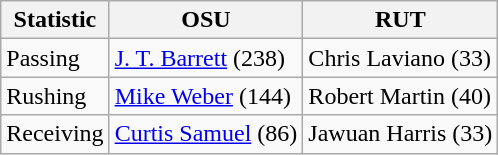<table class="wikitable">
<tr>
<th>Statistic</th>
<th>OSU</th>
<th>RUT</th>
</tr>
<tr>
<td>Passing</td>
<td><a href='#'>J. T. Barrett</a> (238)</td>
<td>Chris Laviano (33)</td>
</tr>
<tr>
<td>Rushing</td>
<td><a href='#'>Mike Weber</a> (144)</td>
<td>Robert Martin (40)</td>
</tr>
<tr>
<td>Receiving</td>
<td><a href='#'>Curtis Samuel</a> (86)</td>
<td>Jawuan Harris (33)</td>
</tr>
</table>
